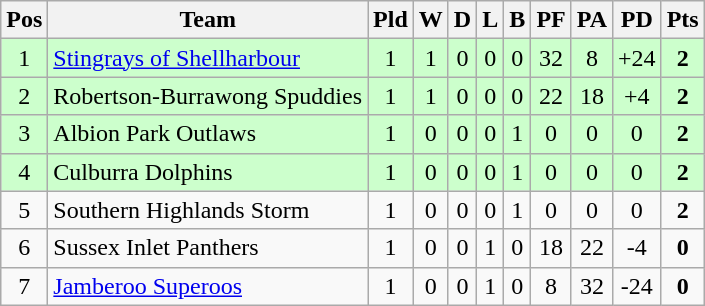<table class="wikitable">
<tr>
<th>Pos</th>
<th>Team</th>
<th>Pld</th>
<th>W</th>
<th>D</th>
<th>L</th>
<th>B</th>
<th>PF</th>
<th>PA</th>
<th>PD</th>
<th>Pts</th>
</tr>
<tr bgcolor="#CCFFCC">
<td style="text-align:center;">1</td>
<td> <a href='#'>Stingrays of Shellharbour</a></td>
<td style="text-align:center;">1</td>
<td style="text-align:center;">1</td>
<td style="text-align:center;">0</td>
<td style="text-align:center;">0</td>
<td style="text-align:center;">0</td>
<td style="text-align:center;">32</td>
<td style="text-align:center;">8</td>
<td style="text-align:center;">+24</td>
<td style="text-align:center;"><strong>2</strong></td>
</tr>
<tr bgcolor="#CCFFCC">
<td style="text-align:center;">2</td>
<td> Robertson-Burrawong Spuddies</td>
<td style="text-align:center;">1</td>
<td style="text-align:center;">1</td>
<td style="text-align:center;">0</td>
<td style="text-align:center;">0</td>
<td style="text-align:center;">0</td>
<td style="text-align:center;">22</td>
<td style="text-align:center;">18</td>
<td style="text-align:center;">+4</td>
<td style="text-align:center;"><strong>2</strong></td>
</tr>
<tr bgcolor="#CCFFCC">
<td style="text-align:center;">3</td>
<td> Albion Park Outlaws</td>
<td style="text-align:center;">1</td>
<td style="text-align:center;">0</td>
<td style="text-align:center;">0</td>
<td style="text-align:center;">0</td>
<td style="text-align:center;">1</td>
<td style="text-align:center;">0</td>
<td style="text-align:center;">0</td>
<td style="text-align:center;">0</td>
<td style="text-align:center;"><strong>2</strong></td>
</tr>
<tr bgcolor="#CCFFCC">
<td style="text-align:center;">4</td>
<td> Culburra Dolphins</td>
<td style="text-align:center;">1</td>
<td style="text-align:center;">0</td>
<td style="text-align:center;">0</td>
<td style="text-align:center;">0</td>
<td style="text-align:center;">1</td>
<td style="text-align:center;">0</td>
<td style="text-align:center;">0</td>
<td style="text-align:center;">0</td>
<td style="text-align:center;"><strong>2</strong></td>
</tr>
<tr>
<td style="text-align:center;">5</td>
<td> Southern Highlands Storm</td>
<td style="text-align:center;">1</td>
<td style="text-align:center;">0</td>
<td style="text-align:center;">0</td>
<td style="text-align:center;">0</td>
<td style="text-align:center;">1</td>
<td style="text-align:center;">0</td>
<td style="text-align:center;">0</td>
<td style="text-align:center;">0</td>
<td style="text-align:center;"><strong>2</strong></td>
</tr>
<tr>
<td style="text-align:center;">6</td>
<td> Sussex Inlet Panthers</td>
<td style="text-align:center;">1</td>
<td style="text-align:center;">0</td>
<td style="text-align:center;">0</td>
<td style="text-align:center;">1</td>
<td style="text-align:center;">0</td>
<td style="text-align:center;">18</td>
<td style="text-align:center;">22</td>
<td style="text-align:center;">-4</td>
<td style="text-align:center;"><strong>0</strong></td>
</tr>
<tr>
<td style="text-align:center;">7</td>
<td> <a href='#'>Jamberoo Superoos</a></td>
<td style="text-align:center;">1</td>
<td style="text-align:center;">0</td>
<td style="text-align:center;">0</td>
<td style="text-align:center;">1</td>
<td style="text-align:center;">0</td>
<td style="text-align:center;">8</td>
<td style="text-align:center;">32</td>
<td style="text-align:center;">-24</td>
<td style="text-align:center;"><strong>0</strong></td>
</tr>
</table>
